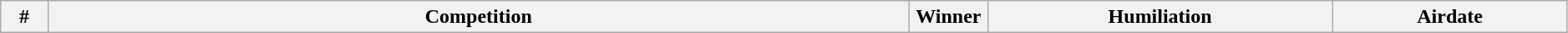<table class="wikitable plainrowheaders" | width="99%">
<tr>
<th width="3%">#</th>
<th width="55%">Competition</th>
<th width="5%">Winner</th>
<th>Humiliation</th>
<th width="15%">Airdate<br></th>
</tr>
</table>
